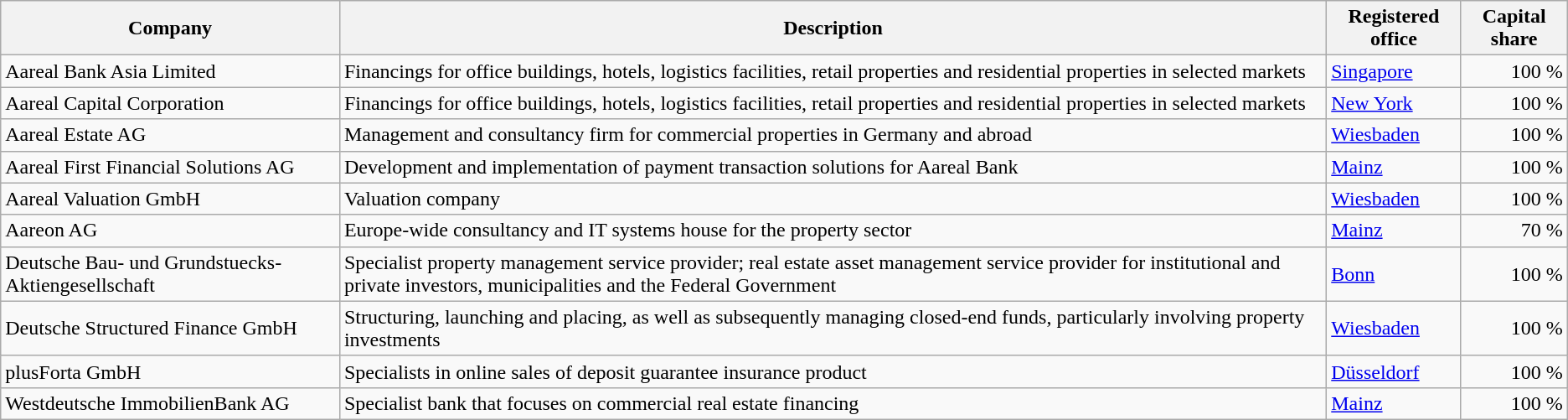<table class="wikitable">
<tr>
<th>Company</th>
<th>Description</th>
<th>Registered office</th>
<th>Capital share</th>
</tr>
<tr>
<td>Aareal Bank Asia Limited</td>
<td>Financings for office buildings, hotels, logistics facilities, retail properties and residential properties in selected markets</td>
<td><a href='#'>Singapore</a></td>
<td align="right">100 %</td>
</tr>
<tr>
<td>Aareal Capital Corporation</td>
<td>Financings for office buildings, hotels, logistics facilities, retail properties and residential properties in selected markets</td>
<td><a href='#'>New York</a></td>
<td align="right">100 %</td>
</tr>
<tr>
<td>Aareal Estate AG</td>
<td>Management and consultancy firm for commercial properties in Germany and abroad</td>
<td><a href='#'>Wiesbaden</a></td>
<td align="right">100 %</td>
</tr>
<tr>
<td>Aareal First Financial Solutions AG</td>
<td>Development and implementation of payment transaction solutions for Aareal Bank</td>
<td><a href='#'>Mainz</a></td>
<td align="right">100 %</td>
</tr>
<tr>
<td>Aareal Valuation GmbH</td>
<td>Valuation company</td>
<td><a href='#'>Wiesbaden</a></td>
<td align="right">100 %</td>
</tr>
<tr>
<td>Aareon AG</td>
<td>Europe-wide consultancy and IT systems house for the property sector</td>
<td><a href='#'>Mainz</a></td>
<td align="right">70 %</td>
</tr>
<tr>
<td>Deutsche Bau- und Grundstuecks-Aktiengesellschaft</td>
<td>Specialist property management service provider; real estate asset management service provider for institutional and private investors, municipalities and the Federal Government</td>
<td><a href='#'>Bonn</a></td>
<td align="right">100 %</td>
</tr>
<tr>
<td>Deutsche Structured Finance GmbH</td>
<td>Structuring, launching and placing, as well as subsequently managing closed-end funds, particularly involving property investments</td>
<td><a href='#'>Wiesbaden</a></td>
<td align="right">100 %</td>
</tr>
<tr>
<td>plusForta GmbH</td>
<td>Specialists in online sales of deposit guarantee insurance product</td>
<td><a href='#'>Düsseldorf</a></td>
<td align="right">100 %</td>
</tr>
<tr>
<td>Westdeutsche ImmobilienBank AG</td>
<td>Specialist bank that focuses on commercial real estate financing</td>
<td><a href='#'>Mainz</a></td>
<td align="right">100 %</td>
</tr>
</table>
